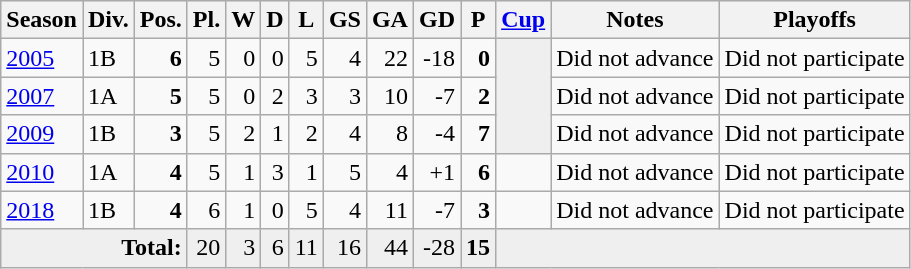<table class="wikitable">
<tr style="background:#efefef;">
<th>Season</th>
<th>Div.</th>
<th>Pos.</th>
<th>Pl.</th>
<th>W</th>
<th>D</th>
<th>L</th>
<th>GS</th>
<th>GA</th>
<th>GD</th>
<th>P</th>
<th><a href='#'>Cup</a></th>
<th>Notes</th>
<th>Playoffs</th>
</tr>
<tr>
<td><a href='#'>2005</a></td>
<td>1B</td>
<td align=right><strong>6</strong></td>
<td align=right>5</td>
<td align=right>0</td>
<td align=right>0</td>
<td align=right>5</td>
<td align=right>4</td>
<td align=right>22</td>
<td align=right>-18</td>
<td align=right><strong>0</strong></td>
<td rowspan=3 bgcolor=EFEFEF></td>
<td>Did not advance</td>
<td>Did not participate</td>
</tr>
<tr>
<td><a href='#'>2007</a></td>
<td>1A</td>
<td align=right><strong>5</strong></td>
<td align=right>5</td>
<td align=right>0</td>
<td align=right>2</td>
<td align=right>3</td>
<td align=right>3</td>
<td align=right>10</td>
<td align=right>-7</td>
<td align=right><strong>2</strong></td>
<td>Did not advance</td>
<td>Did not participate</td>
</tr>
<tr>
<td><a href='#'>2009</a></td>
<td>1B</td>
<td align=right><strong>3</strong></td>
<td align=right>5</td>
<td align=right>2</td>
<td align=right>1</td>
<td align=right>2</td>
<td align=right>4</td>
<td align=right>8</td>
<td align=right>-4</td>
<td align=right><strong>7</strong></td>
<td>Did not advance</td>
<td>Did not participate</td>
</tr>
<tr>
<td><a href='#'>2010</a></td>
<td>1A</td>
<td align=right><strong>4</strong></td>
<td align=right>5</td>
<td align=right>1</td>
<td align=right>3</td>
<td align=right>1</td>
<td align=right>5</td>
<td align=right>4</td>
<td align=right>+1</td>
<td align=right><strong>6</strong></td>
<td></td>
<td>Did not advance</td>
<td>Did not participate</td>
</tr>
<tr>
<td><a href='#'>2018</a></td>
<td>1B</td>
<td align=right><strong>4</strong></td>
<td align=right>6</td>
<td align=right>1</td>
<td align=right>0</td>
<td align=right>5</td>
<td align=right>4</td>
<td align=right>11</td>
<td align=right>-7</td>
<td align=right><strong>3</strong></td>
<td></td>
<td>Did not advance</td>
<td>Did not participate</td>
</tr>
<tr style="background:#efefef">
<td align=right colspan=3><strong>Total:</strong></td>
<td align=right>20</td>
<td align=right>3</td>
<td align=right>6</td>
<td align=right>11</td>
<td align=right>16</td>
<td align=right>44</td>
<td align=right>-28</td>
<td align=right><strong>15</strong></td>
<td colspan=3 bgcolor=#efefef></td>
</tr>
</table>
